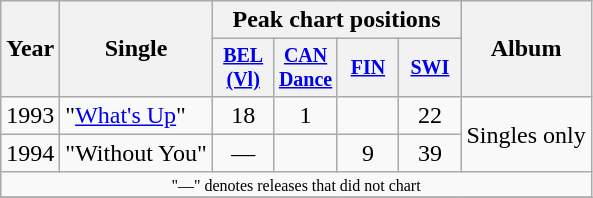<table class="wikitable" style="text-align:center;">
<tr>
<th rowspan="2">Year</th>
<th rowspan="2">Single</th>
<th colspan="4">Peak chart positions</th>
<th rowspan="2">Album</th>
</tr>
<tr style="font-size:smaller;">
<th width="35"><a href='#'>BEL<br>(Vl)</a></th>
<th width="35"><a href='#'>CAN<br>Dance</a><br></th>
<th width="35"><a href='#'>FIN</a></th>
<th width="35"><a href='#'>SWI</a><br></th>
</tr>
<tr>
<td>1993</td>
<td align="left">"<a href='#'>What's Up</a>"</td>
<td>18</td>
<td>1</td>
<td></td>
<td>22</td>
<td align="left" rowspan="2">Singles only</td>
</tr>
<tr>
<td>1994</td>
<td align="left">"Without You"</td>
<td>—</td>
<td></td>
<td>9</td>
<td>39</td>
</tr>
<tr>
<td colspan="15" style="font-size:8pt">"—" denotes releases that did not chart</td>
</tr>
<tr>
</tr>
</table>
